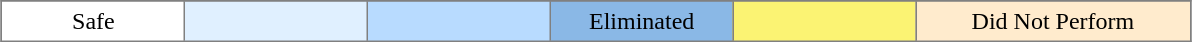<table border="2" cellpadding="4" style="margin:1em auto; background:gray; border:1px solid gray; border-collapse:collapse; text-align:center;">
<tr>
<td bgcolor="white" width="10%">Safe</td>
<td bgcolor="E0F0FF" width="10%"></td>
<td bgcolor="B8DBFF" width="10%"></td>
<td bgcolor="8AB8E6" width="10%">Eliminated</td>
<td bgcolor="#FBF373" width="10%"></td>
<td style="background:#ffebcd; width:15%;">Did Not Perform</td>
</tr>
</table>
